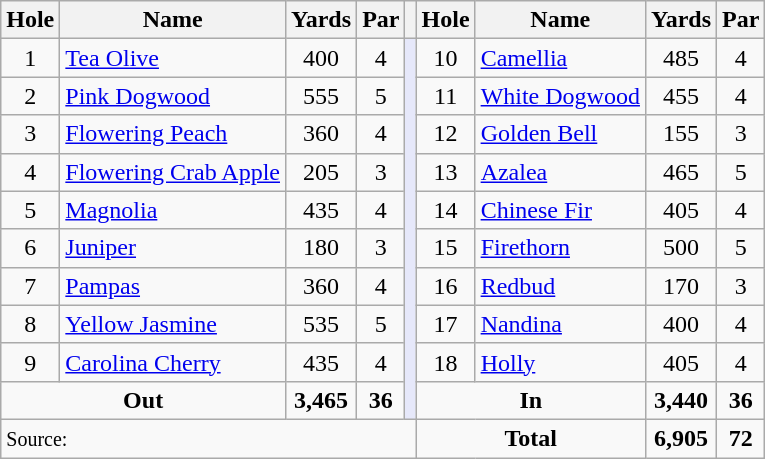<table class=wikitable style="text-align: center">
<tr>
<th>Hole</th>
<th>Name</th>
<th>Yards</th>
<th>Par</th>
<th></th>
<th>Hole</th>
<th>Name</th>
<th>Yards</th>
<th>Par</th>
</tr>
<tr>
<td>1</td>
<td align=left><a href='#'>Tea Olive</a></td>
<td>400</td>
<td>4</td>
<td rowspan=10 style="background:#E6E8FA;"></td>
<td>10</td>
<td align=left><a href='#'>Camellia</a></td>
<td>485</td>
<td>4</td>
</tr>
<tr>
<td>2</td>
<td align=left><a href='#'>Pink Dogwood</a></td>
<td>555</td>
<td>5</td>
<td>11</td>
<td align=left><a href='#'>White Dogwood</a></td>
<td>455</td>
<td>4</td>
</tr>
<tr>
<td>3</td>
<td align=left><a href='#'>Flowering Peach</a></td>
<td>360</td>
<td>4</td>
<td>12</td>
<td align=left><a href='#'>Golden Bell</a></td>
<td>155</td>
<td>3</td>
</tr>
<tr>
<td>4</td>
<td align=left><a href='#'>Flowering Crab Apple</a></td>
<td>205</td>
<td>3</td>
<td>13</td>
<td align=left><a href='#'>Azalea</a></td>
<td>465</td>
<td>5</td>
</tr>
<tr>
<td>5</td>
<td align=left><a href='#'>Magnolia</a></td>
<td>435</td>
<td>4</td>
<td>14</td>
<td align=left><a href='#'>Chinese Fir</a></td>
<td>405</td>
<td>4</td>
</tr>
<tr>
<td>6</td>
<td align=left><a href='#'>Juniper</a></td>
<td>180</td>
<td>3</td>
<td>15</td>
<td align=left><a href='#'>Firethorn</a></td>
<td>500</td>
<td>5</td>
</tr>
<tr>
<td>7</td>
<td align=left><a href='#'>Pampas</a></td>
<td>360</td>
<td>4</td>
<td>16</td>
<td align=left><a href='#'>Redbud</a></td>
<td>170</td>
<td>3</td>
</tr>
<tr>
<td>8</td>
<td align=left><a href='#'>Yellow Jasmine</a></td>
<td>535</td>
<td>5</td>
<td>17</td>
<td align=left><a href='#'>Nandina</a></td>
<td>400</td>
<td>4</td>
</tr>
<tr>
<td>9</td>
<td align=left><a href='#'>Carolina Cherry</a></td>
<td>435</td>
<td>4</td>
<td>18</td>
<td align=left><a href='#'>Holly</a></td>
<td>405</td>
<td>4</td>
</tr>
<tr>
<td colspan=2><strong>Out</strong></td>
<td><strong>3,465</strong></td>
<td><strong>36</strong></td>
<td colspan=2><strong>In</strong></td>
<td><strong>3,440</strong></td>
<td><strong>36</strong></td>
</tr>
<tr>
<td colspan=5 align=left><small>Source:</small></td>
<td colspan=2><strong>Total</strong></td>
<td><strong>6,905</strong></td>
<td><strong>72</strong></td>
</tr>
</table>
